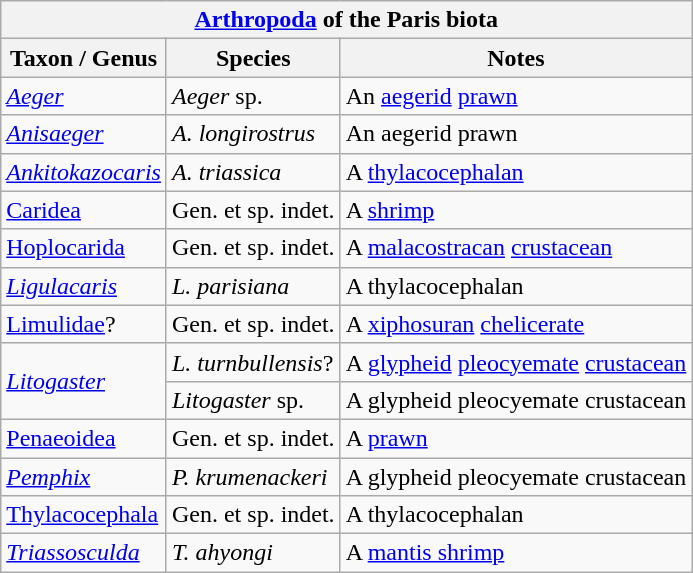<table class="wikitable" align="center">
<tr>
<th colspan="3" align="center"><strong><a href='#'>Arthropoda</a> of the Paris biota</strong></th>
</tr>
<tr>
<th>Taxon / Genus</th>
<th>Species</th>
<th>Notes</th>
</tr>
<tr>
<td><em><a href='#'>Aeger</a></em></td>
<td><em>Aeger</em> sp.</td>
<td>An <a href='#'>aegerid</a> <a href='#'>prawn</a></td>
</tr>
<tr>
<td><em><a href='#'>Anisaeger</a></em></td>
<td><em>A. longirostrus </em></td>
<td>An aegerid prawn</td>
</tr>
<tr>
<td><em><a href='#'>Ankitokazocaris</a></em></td>
<td><em>A. triassica</em></td>
<td>A <a href='#'>thylacocephalan</a></td>
</tr>
<tr>
<td><a href='#'>Caridea</a></td>
<td>Gen. et sp. indet.</td>
<td>A <a href='#'>shrimp</a></td>
</tr>
<tr>
<td><a href='#'>Hoplocarida</a></td>
<td>Gen. et sp. indet.</td>
<td>A <a href='#'>malacostracan</a> <a href='#'>crustacean</a></td>
</tr>
<tr>
<td><em><a href='#'>Ligulacaris</a></em></td>
<td><em>L. parisiana</em></td>
<td>A thylacocephalan</td>
</tr>
<tr>
<td><a href='#'>Limulidae</a>?</td>
<td>Gen. et sp. indet.</td>
<td>A <a href='#'>xiphosuran</a> <a href='#'>chelicerate</a></td>
</tr>
<tr>
<td rowspan="2"><em><a href='#'>Litogaster</a></em></td>
<td><em>L. turnbullensis</em>?</td>
<td>A <a href='#'>glypheid</a> <a href='#'>pleocyemate</a> <a href='#'>crustacean</a></td>
</tr>
<tr>
<td><em>Litogaster</em> sp.</td>
<td>A glypheid pleocyemate crustacean</td>
</tr>
<tr>
<td><a href='#'>Penaeoidea</a></td>
<td>Gen. et sp. indet.</td>
<td>A <a href='#'>prawn</a></td>
</tr>
<tr>
<td><em><a href='#'>Pemphix</a></em></td>
<td><em>P. krumenackeri</em></td>
<td>A glypheid pleocyemate crustacean</td>
</tr>
<tr>
<td><a href='#'>Thylacocephala</a></td>
<td>Gen. et sp. indet.</td>
<td>A thylacocephalan</td>
</tr>
<tr>
<td><em><a href='#'>Triassosculda</a></em></td>
<td><em>T. ahyongi</em></td>
<td>A <a href='#'>mantis shrimp</a></td>
</tr>
</table>
